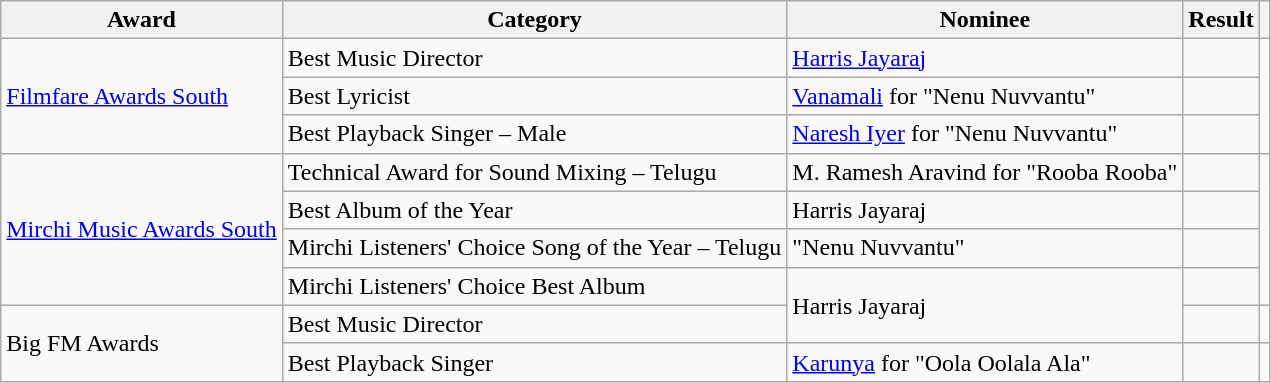<table class="wikitable">
<tr>
<th>Award</th>
<th>Category</th>
<th>Nominee</th>
<th>Result</th>
<th class="unsortable"></th>
</tr>
<tr>
<td rowspan="3"><a href='#'>Filmfare Awards South</a></td>
<td>Best Music Director</td>
<td><a href='#'>Harris Jayaraj</a></td>
<td></td>
<td rowspan="3" style="text-align:center;"></td>
</tr>
<tr>
<td>Best Lyricist</td>
<td><a href='#'>Vanamali</a> for  "Nenu Nuvvantu"</td>
<td></td>
</tr>
<tr>
<td>Best Playback Singer – Male</td>
<td><a href='#'>Naresh Iyer</a> for  "Nenu Nuvvantu"</td>
<td></td>
</tr>
<tr>
<td rowspan="4"><a href='#'>Mirchi Music Awards South</a></td>
<td>Technical Award for Sound Mixing – Telugu</td>
<td>M. Ramesh Aravind for "Rooba Rooba"</td>
<td></td>
<td rowspan="4" style="text-align:center;"></td>
</tr>
<tr>
<td>Best Album of the Year</td>
<td>Harris Jayaraj</td>
<td></td>
</tr>
<tr>
<td>Mirchi Listeners' Choice Song of the Year  – Telugu</td>
<td>"Nenu Nuvvantu"</td>
<td></td>
</tr>
<tr>
<td>Mirchi Listeners' Choice Best Album</td>
<td rowspan="2">Harris Jayaraj</td>
<td></td>
</tr>
<tr>
<td rowspan="2">Big FM Awards</td>
<td>Best Music Director</td>
<td></td>
<td style="text-align:center;"></td>
</tr>
<tr>
<td>Best Playback Singer</td>
<td><a href='#'>Karunya</a> for "Oola Oolala Ala"</td>
<td></td>
<td style="text-align:center;"></td>
</tr>
</table>
